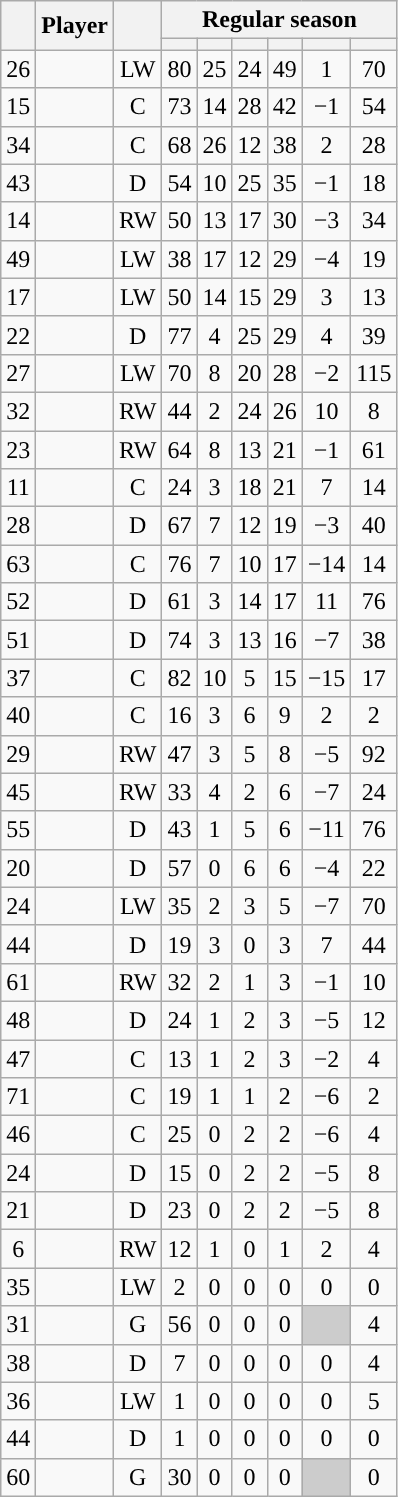<table class="wikitable sortable plainrowheaders" style="text-align:center;">
<tr>
<th scope="col" data-sort-type="number" rowspan="2"></th>
<th scope="col" rowspan="2">Player</th>
<th scope="col" rowspan="2"></th>
<th scope=colgroup colspan=6>Regular season</th>
</tr>
<tr>
<th scope="col" data-sort-type="number"></th>
<th scope="col" data-sort-type="number"></th>
<th scope="col" data-sort-type="number"></th>
<th scope="col" data-sort-type="number"></th>
<th scope="col" data-sort-type="number"></th>
<th scope="col" data-sort-type="number"></th>
</tr>
<tr>
<td scope="row">26</td>
<td align="left"></td>
<td>LW</td>
<td>80</td>
<td>25</td>
<td>24</td>
<td>49</td>
<td>1</td>
<td>70</td>
</tr>
<tr>
<td scope="row">15</td>
<td align="left"></td>
<td>C</td>
<td>73</td>
<td>14</td>
<td>28</td>
<td>42</td>
<td>−1</td>
<td>54</td>
</tr>
<tr>
<td scope="row">34</td>
<td align="left"></td>
<td>C</td>
<td>68</td>
<td>26</td>
<td>12</td>
<td>38</td>
<td>2</td>
<td>28</td>
</tr>
<tr>
<td scope="row">43</td>
<td align="left"></td>
<td>D</td>
<td>54</td>
<td>10</td>
<td>25</td>
<td>35</td>
<td>−1</td>
<td>18</td>
</tr>
<tr>
<td scope="row">14</td>
<td align="left"></td>
<td>RW</td>
<td>50</td>
<td>13</td>
<td>17</td>
<td>30</td>
<td>−3</td>
<td>34</td>
</tr>
<tr>
<td scope="row">49</td>
<td align="left"></td>
<td>LW</td>
<td>38</td>
<td>17</td>
<td>12</td>
<td>29</td>
<td>−4</td>
<td>19</td>
</tr>
<tr>
<td scope="row">17</td>
<td align="left"></td>
<td>LW</td>
<td>50</td>
<td>14</td>
<td>15</td>
<td>29</td>
<td>3</td>
<td>13</td>
</tr>
<tr>
<td scope="row">22</td>
<td align="left"></td>
<td>D</td>
<td>77</td>
<td>4</td>
<td>25</td>
<td>29</td>
<td>4</td>
<td>39</td>
</tr>
<tr>
<td scope="row">27</td>
<td align="left"></td>
<td>LW</td>
<td>70</td>
<td>8</td>
<td>20</td>
<td>28</td>
<td>−2</td>
<td>115</td>
</tr>
<tr>
<td scope="row">32</td>
<td align="left"></td>
<td>RW</td>
<td>44</td>
<td>2</td>
<td>24</td>
<td>26</td>
<td>10</td>
<td>8</td>
</tr>
<tr>
<td scope="row">23</td>
<td align="left"></td>
<td>RW</td>
<td>64</td>
<td>8</td>
<td>13</td>
<td>21</td>
<td>−1</td>
<td>61</td>
</tr>
<tr>
<td scope="row">11</td>
<td align="left"></td>
<td>C</td>
<td>24</td>
<td>3</td>
<td>18</td>
<td>21</td>
<td>7</td>
<td>14</td>
</tr>
<tr>
<td scope="row">28</td>
<td align="left"></td>
<td>D</td>
<td>67</td>
<td>7</td>
<td>12</td>
<td>19</td>
<td>−3</td>
<td>40</td>
</tr>
<tr>
<td scope="row">63</td>
<td align="left"></td>
<td>C</td>
<td>76</td>
<td>7</td>
<td>10</td>
<td>17</td>
<td>−14</td>
<td>14</td>
</tr>
<tr>
<td scope="row">52</td>
<td align="left"></td>
<td>D</td>
<td>61</td>
<td>3</td>
<td>14</td>
<td>17</td>
<td>11</td>
<td>76</td>
</tr>
<tr>
<td scope="row">51</td>
<td align="left"></td>
<td>D</td>
<td>74</td>
<td>3</td>
<td>13</td>
<td>16</td>
<td>−7</td>
<td>38</td>
</tr>
<tr>
<td scope="row">37</td>
<td align="left"></td>
<td>C</td>
<td>82</td>
<td>10</td>
<td>5</td>
<td>15</td>
<td>−15</td>
<td>17</td>
</tr>
<tr>
<td scope="row">40</td>
<td align="left"></td>
<td>C</td>
<td>16</td>
<td>3</td>
<td>6</td>
<td>9</td>
<td>2</td>
<td>2</td>
</tr>
<tr>
<td scope="row">29</td>
<td align="left"></td>
<td>RW</td>
<td>47</td>
<td>3</td>
<td>5</td>
<td>8</td>
<td>−5</td>
<td>92</td>
</tr>
<tr>
<td scope="row">45</td>
<td align="left"></td>
<td>RW</td>
<td>33</td>
<td>4</td>
<td>2</td>
<td>6</td>
<td>−7</td>
<td>24</td>
</tr>
<tr>
<td scope="row">55</td>
<td align="left"></td>
<td>D</td>
<td>43</td>
<td>1</td>
<td>5</td>
<td>6</td>
<td>−11</td>
<td>76</td>
</tr>
<tr>
<td scope="row">20</td>
<td align="left"></td>
<td>D</td>
<td>57</td>
<td>0</td>
<td>6</td>
<td>6</td>
<td>−4</td>
<td>22</td>
</tr>
<tr>
<td scope="row">24</td>
<td align="left"></td>
<td>LW</td>
<td>35</td>
<td>2</td>
<td>3</td>
<td>5</td>
<td>−7</td>
<td>70</td>
</tr>
<tr>
<td scope="row">44</td>
<td align="left"></td>
<td>D</td>
<td>19</td>
<td>3</td>
<td>0</td>
<td>3</td>
<td>7</td>
<td>44</td>
</tr>
<tr>
<td scope="row">61</td>
<td align="left"></td>
<td>RW</td>
<td>32</td>
<td>2</td>
<td>1</td>
<td>3</td>
<td>−1</td>
<td>10</td>
</tr>
<tr>
<td scope="row">48</td>
<td align="left"></td>
<td>D</td>
<td>24</td>
<td>1</td>
<td>2</td>
<td>3</td>
<td>−5</td>
<td>12</td>
</tr>
<tr>
<td scope="row">47</td>
<td align="left"></td>
<td>C</td>
<td>13</td>
<td>1</td>
<td>2</td>
<td>3</td>
<td>−2</td>
<td>4</td>
</tr>
<tr>
<td scope="row">71</td>
<td align="left"></td>
<td>C</td>
<td>19</td>
<td>1</td>
<td>1</td>
<td>2</td>
<td>−6</td>
<td>2</td>
</tr>
<tr>
<td scope="row">46</td>
<td align="left"></td>
<td>C</td>
<td>25</td>
<td>0</td>
<td>2</td>
<td>2</td>
<td>−6</td>
<td>4</td>
</tr>
<tr>
<td scope="row">24</td>
<td align="left"></td>
<td>D</td>
<td>15</td>
<td>0</td>
<td>2</td>
<td>2</td>
<td>−5</td>
<td>8</td>
</tr>
<tr>
<td scope="row">21</td>
<td align="left"></td>
<td>D</td>
<td>23</td>
<td>0</td>
<td>2</td>
<td>2</td>
<td>−5</td>
<td>8</td>
</tr>
<tr>
<td scope="row">6</td>
<td align="left"></td>
<td>RW</td>
<td>12</td>
<td>1</td>
<td>0</td>
<td>1</td>
<td>2</td>
<td>4</td>
</tr>
<tr>
<td scope="row">35</td>
<td align="left"></td>
<td>LW</td>
<td>2</td>
<td>0</td>
<td>0</td>
<td>0</td>
<td>0</td>
<td>0</td>
</tr>
<tr>
<td scope="row">31</td>
<td align="left"></td>
<td>G</td>
<td>56</td>
<td>0</td>
<td>0</td>
<td>0</td>
<td style="background:#ccc"></td>
<td>4</td>
</tr>
<tr>
<td scope="row">38</td>
<td align="left"></td>
<td>D</td>
<td>7</td>
<td>0</td>
<td>0</td>
<td>0</td>
<td>0</td>
<td>4</td>
</tr>
<tr>
<td scope="row">36</td>
<td align="left"></td>
<td>LW</td>
<td>1</td>
<td>0</td>
<td>0</td>
<td>0</td>
<td>0</td>
<td>5</td>
</tr>
<tr>
<td scope="row">44</td>
<td align="left"></td>
<td>D</td>
<td>1</td>
<td>0</td>
<td>0</td>
<td>0</td>
<td>0</td>
<td>0</td>
</tr>
<tr>
<td scope="row">60</td>
<td align="left"></td>
<td>G</td>
<td>30</td>
<td>0</td>
<td>0</td>
<td>0</td>
<td style="background:#ccc"></td>
<td>0</td>
</tr>
</table>
